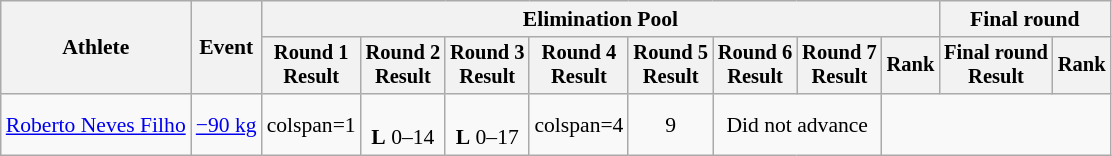<table class="wikitable" style="font-size:90%">
<tr>
<th rowspan="2">Athlete</th>
<th rowspan="2">Event</th>
<th colspan=8>Elimination Pool</th>
<th colspan=2>Final round</th>
</tr>
<tr style="font-size: 95%">
<th>Round 1<br>Result</th>
<th>Round 2<br>Result</th>
<th>Round 3<br>Result</th>
<th>Round 4<br>Result</th>
<th>Round 5<br>Result</th>
<th>Round 6<br>Result</th>
<th>Round 7<br>Result</th>
<th>Rank</th>
<th>Final round<br>Result</th>
<th>Rank</th>
</tr>
<tr align=center>
<td align=left><a href='#'>Roberto Neves Filho</a></td>
<td align=left><a href='#'>−90 kg</a></td>
<td>colspan=1 </td>
<td><br><strong>L</strong> 0–14</td>
<td><br><strong>L</strong> 0–17</td>
<td>colspan=4 </td>
<td>9</td>
<td colspan=2>Did not advance</td>
</tr>
</table>
